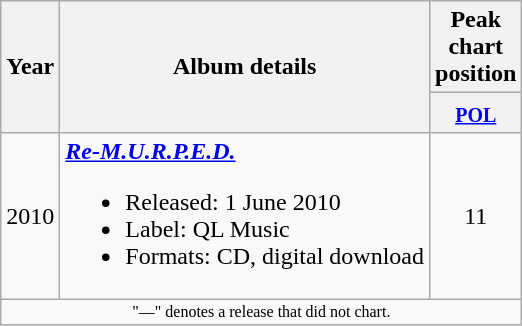<table class=wikitable style=text-align:center;>
<tr>
<th rowspan=2>Year</th>
<th rowspan=2>Album details</th>
<th colspan=1>Peak chart position</th>
</tr>
<tr style="vertical-align:top;line-height:1.2">
<th width=25px><small><a href='#'>POL</a></small><br></th>
</tr>
<tr>
<td>2010</td>
<td align=left><strong><em><a href='#'>Re-M.U.R.P.E.D.</a></em></strong><br><ul><li>Released: 1 June 2010</li><li>Label: QL Music</li><li>Formats: CD, digital download</li></ul></td>
<td>11</td>
</tr>
<tr>
<td colspan=10 style=font-size:8pt;>"—" denotes a release that did not chart.</td>
</tr>
</table>
